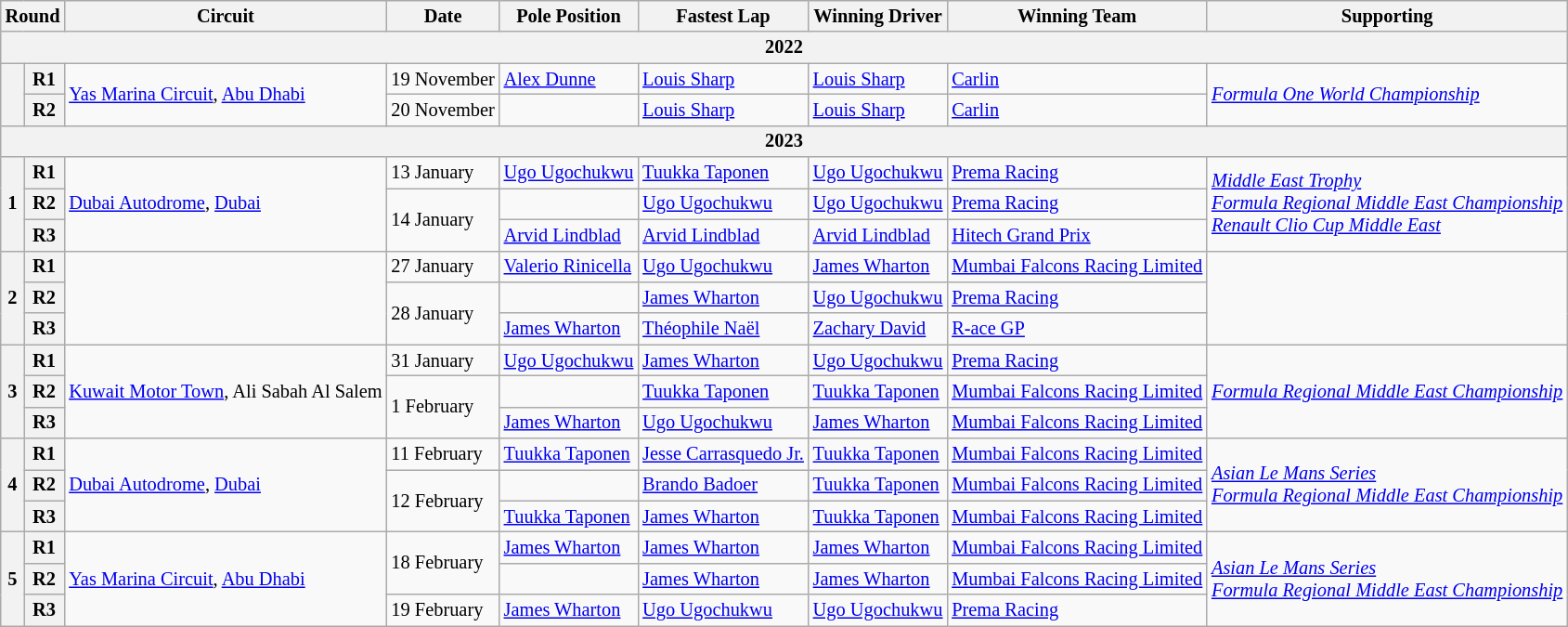<table class="wikitable" style="font-size: 85%">
<tr>
<th colspan=2>Round</th>
<th>Circuit</th>
<th>Date</th>
<th>Pole Position</th>
<th>Fastest Lap</th>
<th>Winning Driver</th>
<th>Winning Team</th>
<th>Supporting</th>
</tr>
<tr>
<th colspan=9>2022</th>
</tr>
<tr>
<th rowspan=2></th>
<th>R1</th>
<td rowspan=2> <a href='#'>Yas Marina Circuit</a>, <a href='#'>Abu Dhabi</a></td>
<td>19 November</td>
<td> <a href='#'>Alex Dunne</a></td>
<td> <a href='#'>Louis Sharp</a></td>
<td> <a href='#'>Louis Sharp</a></td>
<td> <a href='#'>Carlin</a></td>
<td rowspan=2><em><a href='#'>Formula One World Championship</a></em></td>
</tr>
<tr>
<th>R2</th>
<td nowrap>20 November</td>
<td></td>
<td> <a href='#'>Louis Sharp</a></td>
<td> <a href='#'>Louis Sharp</a></td>
<td> <a href='#'>Carlin</a></td>
</tr>
<tr>
<th colspan=9>2023</th>
</tr>
<tr>
<th rowspan=3>1</th>
<th>R1</th>
<td rowspan=3> <a href='#'>Dubai Autodrome</a>, <a href='#'>Dubai</a></td>
<td>13 January</td>
<td nowrap> <a href='#'>Ugo Ugochukwu</a></td>
<td> <a href='#'>Tuukka Taponen</a></td>
<td> <a href='#'>Ugo Ugochukwu</a></td>
<td> <a href='#'>Prema Racing</a></td>
<td rowspan=3><em><a href='#'>Middle East Trophy</a><br><a href='#'>Formula Regional Middle East Championship</a><br><a href='#'>Renault Clio Cup Middle East</a></em></td>
</tr>
<tr>
<th>R2</th>
<td rowspan=2>14 January</td>
<td></td>
<td> <a href='#'>Ugo Ugochukwu</a></td>
<td> <a href='#'>Ugo Ugochukwu</a></td>
<td> <a href='#'>Prema Racing</a></td>
</tr>
<tr>
<th>R3</th>
<td> <a href='#'>Arvid Lindblad</a></td>
<td> <a href='#'>Arvid Lindblad</a></td>
<td> <a href='#'>Arvid Lindblad</a></td>
<td> <a href='#'>Hitech Grand Prix</a></td>
</tr>
<tr>
<th rowspan=3>2</th>
<th>R1</th>
<td rowspan=3></td>
<td>27 January</td>
<td> <a href='#'>Valerio Rinicella</a></td>
<td> <a href='#'>Ugo Ugochukwu</a></td>
<td> <a href='#'>James Wharton</a></td>
<td> <a href='#'>Mumbai Falcons Racing Limited</a></td>
<td rowspan=3></td>
</tr>
<tr>
<th>R2</th>
<td rowspan=2>28 January</td>
<td></td>
<td> <a href='#'>James Wharton</a></td>
<td> <a href='#'>Ugo Ugochukwu</a></td>
<td> <a href='#'>Prema Racing</a></td>
</tr>
<tr>
<th>R3</th>
<td> <a href='#'>James Wharton</a></td>
<td> <a href='#'>Théophile Naël</a></td>
<td> <a href='#'>Zachary David</a></td>
<td> <a href='#'>R-ace GP</a></td>
</tr>
<tr>
<th rowspan=3>3</th>
<th>R1</th>
<td rowspan=3> <a href='#'>Kuwait Motor Town</a>, Ali Sabah Al Salem</td>
<td>31 January</td>
<td> <a href='#'>Ugo Ugochukwu</a></td>
<td> <a href='#'>James Wharton</a></td>
<td> <a href='#'>Ugo Ugochukwu</a></td>
<td> <a href='#'>Prema Racing</a></td>
<td rowspan=3><em><a href='#'>Formula Regional Middle East Championship</a></em></td>
</tr>
<tr>
<th>R2</th>
<td rowspan=2>1 February</td>
<td></td>
<td> <a href='#'>Tuukka Taponen</a></td>
<td> <a href='#'>Tuukka Taponen</a></td>
<td> <a href='#'>Mumbai Falcons Racing Limited</a></td>
</tr>
<tr>
<th>R3</th>
<td> <a href='#'>James Wharton</a></td>
<td> <a href='#'>Ugo Ugochukwu</a></td>
<td> <a href='#'>James Wharton</a></td>
<td> <a href='#'>Mumbai Falcons Racing Limited</a></td>
</tr>
<tr>
<th rowspan=3>4</th>
<th>R1</th>
<td rowspan=3> <a href='#'>Dubai Autodrome</a>, <a href='#'>Dubai</a></td>
<td>11 February</td>
<td> <a href='#'>Tuukka Taponen</a></td>
<td nowrap> <a href='#'>Jesse Carrasquedo Jr.</a></td>
<td> <a href='#'>Tuukka Taponen</a></td>
<td nowrap> <a href='#'>Mumbai Falcons Racing Limited</a></td>
<td rowspan=3><em><a href='#'>Asian Le Mans Series</a><br><a href='#'>Formula Regional Middle East Championship</a></em></td>
</tr>
<tr>
<th>R2</th>
<td rowspan=2>12 February</td>
<td></td>
<td> <a href='#'>Brando Badoer</a></td>
<td nowrap> <a href='#'>Tuukka Taponen</a></td>
<td> <a href='#'>Mumbai Falcons Racing Limited</a></td>
</tr>
<tr>
<th>R3</th>
<td> <a href='#'>Tuukka Taponen</a></td>
<td> <a href='#'>James Wharton</a></td>
<td> <a href='#'>Tuukka Taponen</a></td>
<td> <a href='#'>Mumbai Falcons Racing Limited</a></td>
</tr>
<tr>
<th rowspan=3>5</th>
<th>R1</th>
<td rowspan=3> <a href='#'>Yas Marina Circuit</a>, <a href='#'>Abu Dhabi</a></td>
<td rowspan=2>18 February</td>
<td> <a href='#'>James Wharton</a></td>
<td> <a href='#'>James Wharton</a></td>
<td> <a href='#'>James Wharton</a></td>
<td> <a href='#'>Mumbai Falcons Racing Limited</a></td>
<td rowspan=3><em><a href='#'>Asian Le Mans Series</a><br><a href='#'>Formula Regional Middle East Championship</a></em></td>
</tr>
<tr>
<th>R2</th>
<td></td>
<td> <a href='#'>James Wharton</a></td>
<td> <a href='#'>James Wharton</a></td>
<td> <a href='#'>Mumbai Falcons Racing Limited</a></td>
</tr>
<tr>
<th>R3</th>
<td>19 February</td>
<td> <a href='#'>James Wharton</a></td>
<td> <a href='#'>Ugo Ugochukwu</a></td>
<td> <a href='#'>Ugo Ugochukwu</a></td>
<td> <a href='#'>Prema Racing</a></td>
</tr>
</table>
